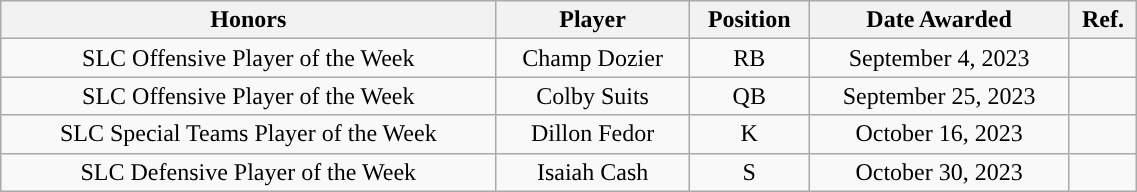<table class="wikitable" style="width: 60%;text-align: center;">
<tr>
<th>Honors</th>
<th>Player</th>
<th>Position</th>
<th>Date Awarded</th>
<th>Ref.</th>
</tr>
<tr align="center">
<td rowspan="1">SLC Offensive Player of the Week</td>
<td>Champ Dozier</td>
<td>RB</td>
<td>September 4, 2023</td>
<td></td>
</tr>
<tr align="center">
<td rowspan="1">SLC Offensive Player of the Week</td>
<td>Colby Suits</td>
<td>QB</td>
<td>September 25, 2023</td>
<td></td>
</tr>
<tr align="center">
<td rowspan="1">SLC Special Teams Player of the Week</td>
<td>Dillon Fedor</td>
<td>K</td>
<td>October 16, 2023</td>
<td></td>
</tr>
<tr align="center">
<td rowspan="1">SLC Defensive Player of the Week</td>
<td>Isaiah Cash</td>
<td>S</td>
<td>October 30, 2023</td>
<td></td>
</tr>
</table>
